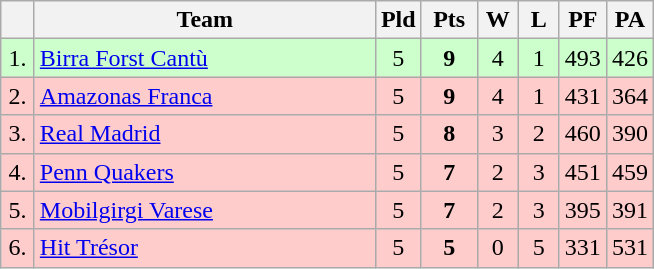<table class=wikitable style="text-align:center">
<tr>
<th width=15></th>
<th width=220>Team</th>
<th width=20>Pld</th>
<th width=30>Pts</th>
<th width=20>W</th>
<th width=20>L</th>
<th width=20>PF</th>
<th width=20>PA</th>
</tr>
<tr style="background: #ccffcc;">
<td>1.</td>
<td align=left> <a href='#'>Birra Forst Cantù</a></td>
<td>5</td>
<td><strong>9</strong></td>
<td>4</td>
<td>1</td>
<td>493</td>
<td>426</td>
</tr>
<tr style="background:#ffcccc;">
<td>2.</td>
<td align=left> <a href='#'>Amazonas Franca</a></td>
<td>5</td>
<td><strong>9</strong></td>
<td>4</td>
<td>1</td>
<td>431</td>
<td>364</td>
</tr>
<tr style="background:#ffcccc;">
<td>3.</td>
<td align=left> <a href='#'>Real Madrid</a></td>
<td>5</td>
<td><strong>8</strong></td>
<td>3</td>
<td>2</td>
<td>460</td>
<td>390</td>
</tr>
<tr style="background:#ffcccc;">
<td>4.</td>
<td align=left> <a href='#'>Penn Quakers</a></td>
<td>5</td>
<td><strong>7</strong></td>
<td>2</td>
<td>3</td>
<td>451</td>
<td>459</td>
</tr>
<tr style="background:#ffcccc;">
<td>5.</td>
<td align=left> <a href='#'>Mobilgirgi Varese</a></td>
<td>5</td>
<td><strong>7</strong></td>
<td>2</td>
<td>3</td>
<td>395</td>
<td>391</td>
</tr>
<tr style="background:#ffcccc;">
<td>6.</td>
<td align=left> <a href='#'>Hit Trésor</a></td>
<td>5</td>
<td><strong>5</strong></td>
<td>0</td>
<td>5</td>
<td>331</td>
<td>531</td>
</tr>
</table>
